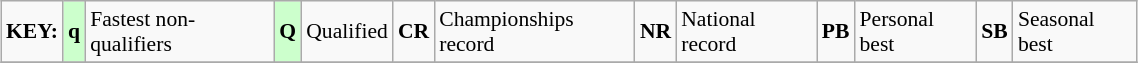<table class="wikitable" style="margin:0.5em auto; font-size:90%;position:relative;" width=60%>
<tr>
<td><strong>KEY:</strong></td>
<td bgcolor=ccffcc align=center><strong>q</strong></td>
<td>Fastest non-qualifiers</td>
<td bgcolor=ccffcc align=center><strong>Q</strong></td>
<td>Qualified</td>
<td align=center><strong>CR</strong></td>
<td>Championships record</td>
<td align=center><strong>NR</strong></td>
<td>National record</td>
<td align=center><strong>PB</strong></td>
<td>Personal best</td>
<td align=center><strong>SB</strong></td>
<td>Seasonal best</td>
</tr>
<tr>
</tr>
</table>
